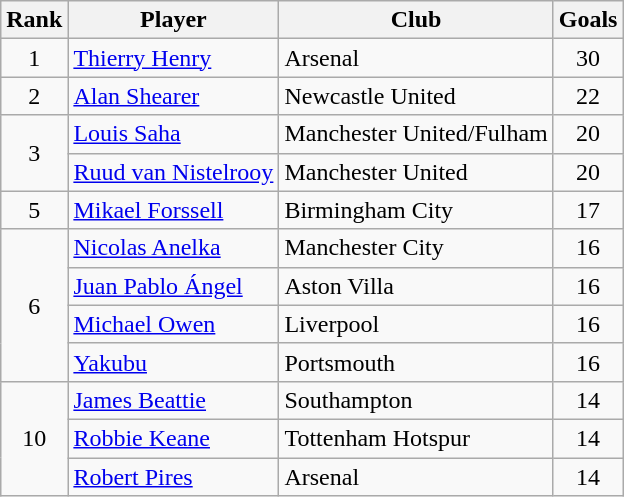<table class="wikitable">
<tr>
<th>Rank</th>
<th>Player</th>
<th>Club</th>
<th>Goals</th>
</tr>
<tr>
<td align=center>1</td>
<td> <a href='#'>Thierry Henry</a></td>
<td>Arsenal</td>
<td align=center>30</td>
</tr>
<tr>
<td align=center>2</td>
<td> <a href='#'>Alan Shearer</a></td>
<td>Newcastle United</td>
<td align=center>22</td>
</tr>
<tr>
<td rowspan=2 align=center>3</td>
<td> <a href='#'>Louis Saha</a></td>
<td>Manchester United/Fulham</td>
<td align=center>20</td>
</tr>
<tr>
<td> <a href='#'>Ruud van Nistelrooy</a></td>
<td>Manchester United</td>
<td align=center>20</td>
</tr>
<tr>
<td align=center>5</td>
<td> <a href='#'>Mikael Forssell</a></td>
<td>Birmingham City</td>
<td align=center>17</td>
</tr>
<tr>
<td rowspan=4 align=center>6</td>
<td> <a href='#'>Nicolas Anelka</a></td>
<td>Manchester City</td>
<td align=center>16</td>
</tr>
<tr>
<td> <a href='#'>Juan Pablo Ángel</a></td>
<td>Aston Villa</td>
<td align=center>16</td>
</tr>
<tr>
<td> <a href='#'>Michael Owen</a></td>
<td>Liverpool</td>
<td align=center>16</td>
</tr>
<tr>
<td> <a href='#'>Yakubu</a></td>
<td>Portsmouth</td>
<td align=center>16</td>
</tr>
<tr>
<td rowspan=3 align=center>10</td>
<td> <a href='#'>James Beattie</a></td>
<td>Southampton</td>
<td align=center>14</td>
</tr>
<tr>
<td> <a href='#'>Robbie Keane</a></td>
<td>Tottenham Hotspur</td>
<td align=center>14</td>
</tr>
<tr>
<td> <a href='#'>Robert Pires</a></td>
<td>Arsenal</td>
<td align=center>14</td>
</tr>
</table>
